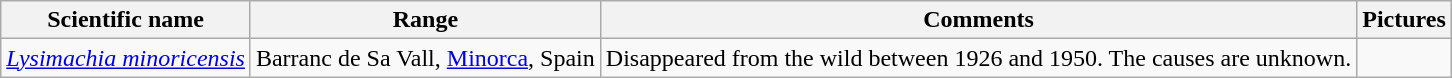<table class="wikitable sortable">
<tr>
<th>Scientific name</th>
<th>Range</th>
<th class="unsortable">Comments</th>
<th class="unsortable">Pictures</th>
</tr>
<tr>
<td><em><a href='#'>Lysimachia minoricensis</a></em></td>
<td>Barranc de Sa Vall, <a href='#'>Minorca</a>, Spain</td>
<td>Disappeared from the wild between 1926 and 1950. The causes are unknown.</td>
<td></td>
</tr>
</table>
